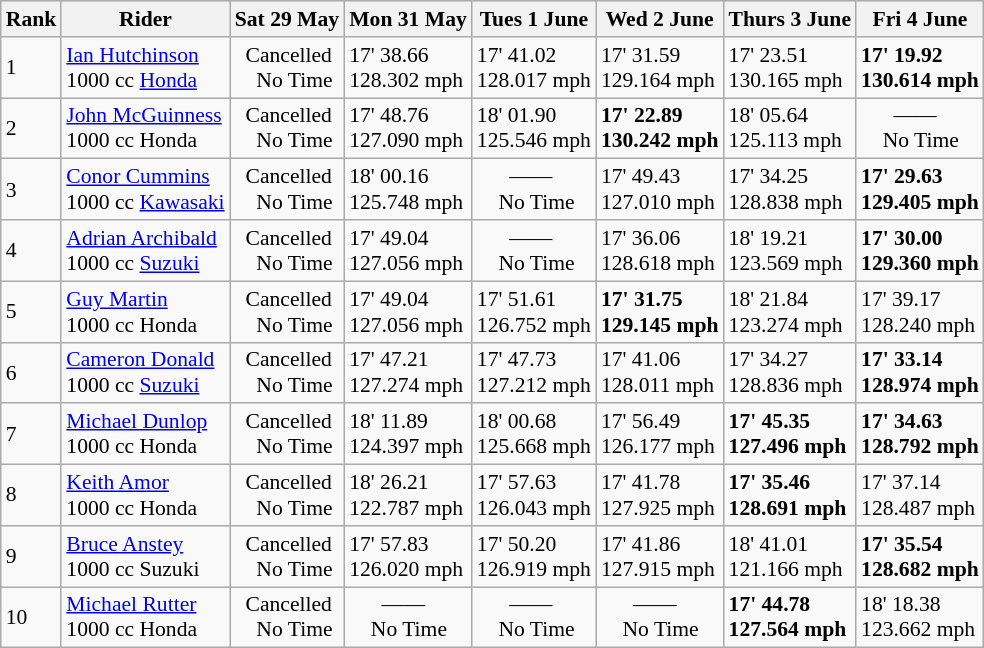<table class="wikitable" style="font-size: 90%;">
<tr style="background:#efefef;">
<th>Rank</th>
<th>Rider</th>
<th>Sat 29 May</th>
<th>Mon 31 May</th>
<th>Tues 1 June</th>
<th>Wed 2 June</th>
<th>Thurs 3 June</th>
<th>Fri 4 June</th>
</tr>
<tr>
<td>1</td>
<td> <a href='#'>Ian Hutchinson</a><br> 1000 cc <a href='#'>Honda</a></td>
<td>  Cancelled <br>    No Time</td>
<td>17' 38.66 <br> 128.302 mph</td>
<td>17' 41.02 <br> 128.017 mph</td>
<td>17' 31.59 <br> 129.164 mph</td>
<td>17' 23.51 <br> 130.165 mph</td>
<td><strong>17' 19.92 <br> 130.614 mph</strong></td>
</tr>
<tr>
<td>2</td>
<td> <a href='#'>John McGuinness</a><br> 1000 cc Honda</td>
<td>  Cancelled <br>    No Time</td>
<td>17' 48.76 <br> 127.090 mph</td>
<td>18' 01.90 <br> 125.546 mph</td>
<td><strong>17' 22.89 <br> 130.242 mph</strong></td>
<td>18' 05.64 <br> 125.113 mph</td>
<td>      ——<br>    No Time</td>
</tr>
<tr>
<td>3</td>
<td> <a href='#'>Conor Cummins</a><br> 1000 cc <a href='#'>Kawasaki</a></td>
<td>  Cancelled <br>    No Time</td>
<td>18' 00.16 <br> 125.748 mph</td>
<td>      ——<br>    No Time</td>
<td>17' 49.43 <br> 127.010 mph</td>
<td>17' 34.25 <br> 128.838 mph</td>
<td><strong>17' 29.63 <br> 129.405 mph</strong></td>
</tr>
<tr>
<td>4</td>
<td> <a href='#'>Adrian Archibald</a><br> 1000 cc <a href='#'>Suzuki</a></td>
<td>  Cancelled <br>    No Time</td>
<td>17' 49.04 <br> 127.056 mph</td>
<td>      ——<br>    No Time</td>
<td>17' 36.06 <br> 128.618 mph</td>
<td>18' 19.21 <br> 123.569 mph</td>
<td><strong>17' 30.00 <br> 129.360 mph</strong></td>
</tr>
<tr>
<td>5</td>
<td> <a href='#'>Guy Martin</a><br> 1000 cc Honda</td>
<td>  Cancelled <br>    No Time</td>
<td>17' 49.04 <br> 127.056 mph</td>
<td>17' 51.61 <br> 126.752 mph</td>
<td><strong>17' 31.75 <br> 129.145 mph</strong></td>
<td>18' 21.84 <br> 123.274 mph</td>
<td>17' 39.17 <br> 128.240 mph</td>
</tr>
<tr>
<td>6</td>
<td> <a href='#'>Cameron Donald</a><br> 1000 cc <a href='#'>Suzuki</a></td>
<td>  Cancelled <br>    No Time</td>
<td>17' 47.21 <br> 127.274 mph</td>
<td>17' 47.73 <br> 127.212 mph</td>
<td>17' 41.06 <br> 128.011 mph</td>
<td>17' 34.27 <br> 128.836 mph</td>
<td><strong>17' 33.14 <br> 128.974 mph</strong></td>
</tr>
<tr>
<td>7</td>
<td> <a href='#'>Michael Dunlop</a><br> 1000 cc Honda</td>
<td>  Cancelled <br>    No Time</td>
<td>18' 11.89 <br> 124.397 mph</td>
<td>18' 00.68 <br> 125.668 mph</td>
<td>17' 56.49 <br> 126.177 mph</td>
<td><strong>17' 45.35 <br> 127.496 mph</strong></td>
<td><strong>17' 34.63 <br> 128.792 mph</strong></td>
</tr>
<tr>
<td>8</td>
<td> <a href='#'>Keith Amor</a><br> 1000 cc Honda</td>
<td>  Cancelled <br>    No Time</td>
<td>18' 26.21 <br> 122.787 mph</td>
<td>17' 57.63 <br> 126.043 mph</td>
<td>17' 41.78 <br> 127.925 mph</td>
<td><strong>17' 35.46 <br> 128.691 mph</strong></td>
<td>17' 37.14 <br> 128.487 mph</td>
</tr>
<tr>
<td>9</td>
<td> <a href='#'>Bruce Anstey</a><br> 1000 cc Suzuki</td>
<td>  Cancelled <br>    No Time</td>
<td>17' 57.83 <br> 126.020 mph</td>
<td>17' 50.20 <br> 126.919 mph</td>
<td>17' 41.86 <br> 127.915 mph</td>
<td>18' 41.01 <br> 121.166 mph</td>
<td><strong>17' 35.54 <br> 128.682 mph</strong></td>
</tr>
<tr>
<td>10</td>
<td> <a href='#'>Michael Rutter</a><br> 1000 cc Honda</td>
<td>  Cancelled <br>    No Time</td>
<td>      ——<br>    No Time</td>
<td>      ——<br>    No Time</td>
<td>      ——<br>    No Time</td>
<td><strong>17' 44.78 <br> 127.564 mph</strong></td>
<td>18' 18.38 <br> 123.662 mph</td>
</tr>
</table>
